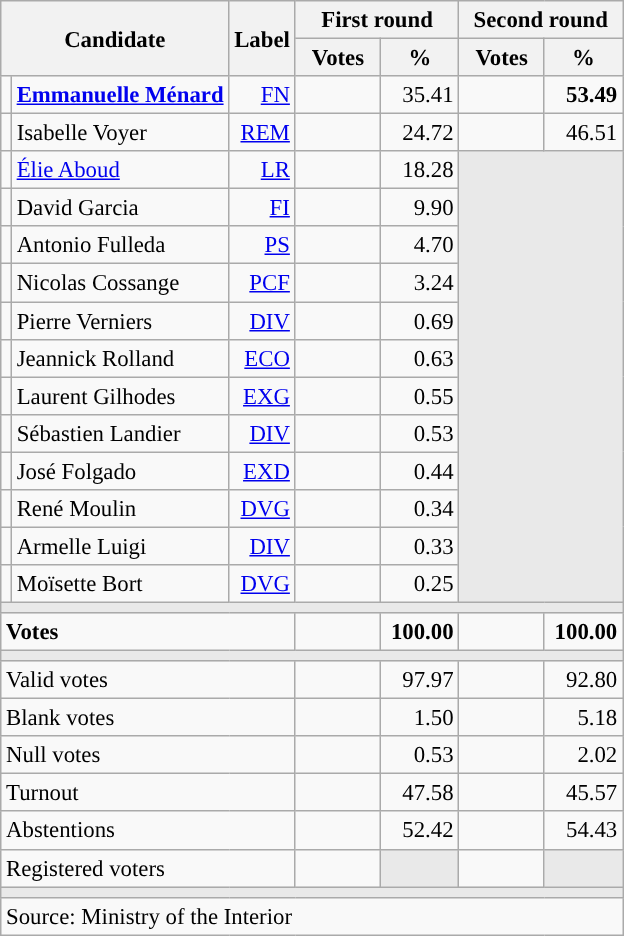<table class="wikitable" style="text-align:right;font-size:95%;">
<tr>
<th rowspan="2" colspan="2">Candidate</th>
<th rowspan="2">Label</th>
<th colspan="2">First round</th>
<th colspan="2">Second round</th>
</tr>
<tr>
<th style="width:50px;">Votes</th>
<th style="width:45px;">%</th>
<th style="width:50px;">Votes</th>
<th style="width:45px;">%</th>
</tr>
<tr>
<td style="color:inherit;background:"></td>
<td style="text-align:left;"><strong><a href='#'>Emmanuelle Ménard</a></strong></td>
<td><a href='#'>FN</a></td>
<td></td>
<td>35.41</td>
<td><strong></strong></td>
<td><strong>53.49</strong></td>
</tr>
<tr>
<td style="color:inherit;background:"></td>
<td style="text-align:left;">Isabelle Voyer</td>
<td><a href='#'>REM</a></td>
<td></td>
<td>24.72</td>
<td></td>
<td>46.51</td>
</tr>
<tr>
<td style="color:inherit;background:"></td>
<td style="text-align:left;"><a href='#'>Élie Aboud</a></td>
<td><a href='#'>LR</a></td>
<td></td>
<td>18.28</td>
<td colspan="2" rowspan="12" style="background:#E9E9E9;"></td>
</tr>
<tr>
<td style="color:inherit;background:"></td>
<td style="text-align:left;">David Garcia</td>
<td><a href='#'>FI</a></td>
<td></td>
<td>9.90</td>
</tr>
<tr>
<td style="color:inherit;background:"></td>
<td style="text-align:left;">Antonio Fulleda</td>
<td><a href='#'>PS</a></td>
<td></td>
<td>4.70</td>
</tr>
<tr>
<td style="color:inherit;background:"></td>
<td style="text-align:left;">Nicolas Cossange</td>
<td><a href='#'>PCF</a></td>
<td></td>
<td>3.24</td>
</tr>
<tr>
<td style="color:inherit;background:"></td>
<td style="text-align:left;">Pierre Verniers</td>
<td><a href='#'>DIV</a></td>
<td></td>
<td>0.69</td>
</tr>
<tr>
<td style="color:inherit;background:"></td>
<td style="text-align:left;">Jeannick Rolland</td>
<td><a href='#'>ECO</a></td>
<td></td>
<td>0.63</td>
</tr>
<tr>
<td style="color:inherit;background:"></td>
<td style="text-align:left;">Laurent Gilhodes</td>
<td><a href='#'>EXG</a></td>
<td></td>
<td>0.55</td>
</tr>
<tr>
<td style="color:inherit;background:"></td>
<td style="text-align:left;">Sébastien Landier</td>
<td><a href='#'>DIV</a></td>
<td></td>
<td>0.53</td>
</tr>
<tr>
<td style="color:inherit;background:"></td>
<td style="text-align:left;">José Folgado</td>
<td><a href='#'>EXD</a></td>
<td></td>
<td>0.44</td>
</tr>
<tr>
<td style="color:inherit;background:"></td>
<td style="text-align:left;">René Moulin</td>
<td><a href='#'>DVG</a></td>
<td></td>
<td>0.34</td>
</tr>
<tr>
<td style="color:inherit;background:"></td>
<td style="text-align:left;">Armelle Luigi</td>
<td><a href='#'>DIV</a></td>
<td></td>
<td>0.33</td>
</tr>
<tr>
<td style="color:inherit;background:"></td>
<td style="text-align:left;">Moïsette Bort</td>
<td><a href='#'>DVG</a></td>
<td></td>
<td>0.25</td>
</tr>
<tr>
<td colspan="7" style="background:#E9E9E9;"></td>
</tr>
<tr style="font-weight:bold;">
<td colspan="3" style="text-align:left;">Votes</td>
<td></td>
<td>100.00</td>
<td></td>
<td>100.00</td>
</tr>
<tr>
<td colspan="7" style="background:#E9E9E9;"></td>
</tr>
<tr>
<td colspan="3" style="text-align:left;">Valid votes</td>
<td></td>
<td>97.97</td>
<td></td>
<td>92.80</td>
</tr>
<tr>
<td colspan="3" style="text-align:left;">Blank votes</td>
<td></td>
<td>1.50</td>
<td></td>
<td>5.18</td>
</tr>
<tr>
<td colspan="3" style="text-align:left;">Null votes</td>
<td></td>
<td>0.53</td>
<td></td>
<td>2.02</td>
</tr>
<tr>
<td colspan="3" style="text-align:left;">Turnout</td>
<td></td>
<td>47.58</td>
<td></td>
<td>45.57</td>
</tr>
<tr>
<td colspan="3" style="text-align:left;">Abstentions</td>
<td></td>
<td>52.42</td>
<td></td>
<td>54.43</td>
</tr>
<tr>
<td colspan="3" style="text-align:left;">Registered voters</td>
<td></td>
<td style="color:inherit;background:#E9E9E9;"></td>
<td></td>
<td style="color:inherit;background:#E9E9E9;"></td>
</tr>
<tr>
<td colspan="7" style="background:#E9E9E9;"></td>
</tr>
<tr>
<td colspan="7" style="text-align:left;">Source: Ministry of the Interior</td>
</tr>
</table>
